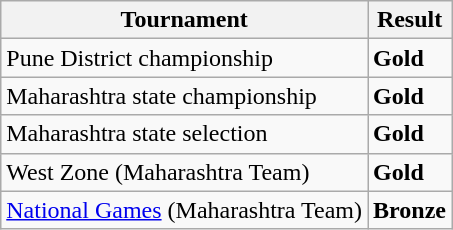<table class="wikitable">
<tr>
<th>Tournament</th>
<th>Result</th>
</tr>
<tr>
<td>Pune District championship</td>
<td> <strong>Gold</strong></td>
</tr>
<tr>
<td>Maharashtra state championship</td>
<td> <strong>Gold</strong></td>
</tr>
<tr>
<td>Maharashtra state selection</td>
<td> <strong>Gold</strong></td>
</tr>
<tr>
<td>West Zone (Maharashtra Team)</td>
<td> <strong>Gold</strong></td>
</tr>
<tr>
<td><a href='#'>National Games</a> (Maharashtra Team)</td>
<td> <strong>Bronze</strong></td>
</tr>
</table>
